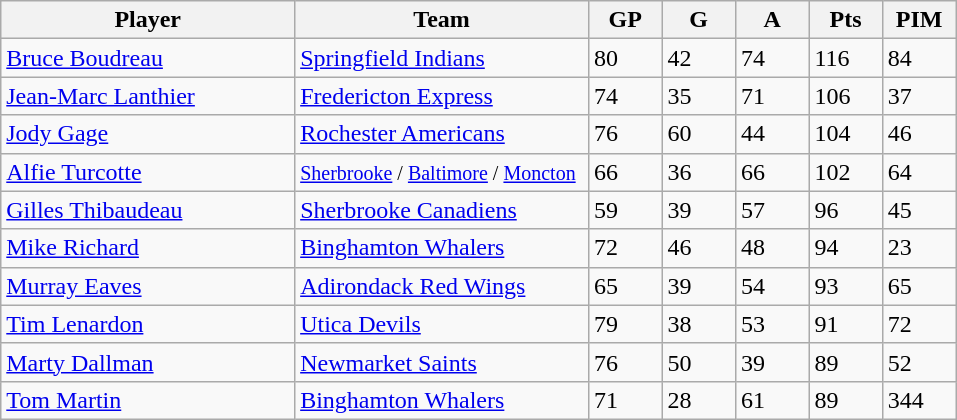<table class="wikitable">
<tr>
<th bgcolor="#DDDDFF" width="30%">Player</th>
<th bgcolor="#DDDDFF" width="30%">Team</th>
<th bgcolor="#DDDDFF" width="7.5%">GP</th>
<th bgcolor="#DDDDFF" width="7.5%">G</th>
<th bgcolor="#DDDDFF" width="7.5%">A</th>
<th bgcolor="#DDDDFF" width="7.5%">Pts</th>
<th bgcolor="#DDDDFF" width="7.5%">PIM</th>
</tr>
<tr>
<td><a href='#'>Bruce Boudreau</a></td>
<td><a href='#'>Springfield Indians</a></td>
<td>80</td>
<td>42</td>
<td>74</td>
<td>116</td>
<td>84</td>
</tr>
<tr>
<td><a href='#'>Jean-Marc Lanthier</a></td>
<td><a href='#'>Fredericton Express</a></td>
<td>74</td>
<td>35</td>
<td>71</td>
<td>106</td>
<td>37</td>
</tr>
<tr>
<td><a href='#'>Jody Gage</a></td>
<td><a href='#'>Rochester Americans</a></td>
<td>76</td>
<td>60</td>
<td>44</td>
<td>104</td>
<td>46</td>
</tr>
<tr>
<td><a href='#'>Alfie Turcotte</a></td>
<td><small><a href='#'>Sherbrooke</a> / <a href='#'>Baltimore</a> / <a href='#'>Moncton</a></small></td>
<td>66</td>
<td>36</td>
<td>66</td>
<td>102</td>
<td>64</td>
</tr>
<tr>
<td><a href='#'>Gilles Thibaudeau</a></td>
<td><a href='#'>Sherbrooke Canadiens</a></td>
<td>59</td>
<td>39</td>
<td>57</td>
<td>96</td>
<td>45</td>
</tr>
<tr>
<td><a href='#'>Mike Richard</a></td>
<td><a href='#'>Binghamton Whalers</a></td>
<td>72</td>
<td>46</td>
<td>48</td>
<td>94</td>
<td>23</td>
</tr>
<tr>
<td><a href='#'>Murray Eaves</a></td>
<td><a href='#'>Adirondack Red Wings</a></td>
<td>65</td>
<td>39</td>
<td>54</td>
<td>93</td>
<td>65</td>
</tr>
<tr>
<td><a href='#'>Tim Lenardon</a></td>
<td><a href='#'>Utica Devils</a></td>
<td>79</td>
<td>38</td>
<td>53</td>
<td>91</td>
<td>72</td>
</tr>
<tr>
<td><a href='#'>Marty Dallman</a></td>
<td><a href='#'>Newmarket Saints</a></td>
<td>76</td>
<td>50</td>
<td>39</td>
<td>89</td>
<td>52</td>
</tr>
<tr>
<td><a href='#'>Tom Martin</a></td>
<td><a href='#'>Binghamton Whalers</a></td>
<td>71</td>
<td>28</td>
<td>61</td>
<td>89</td>
<td>344</td>
</tr>
</table>
